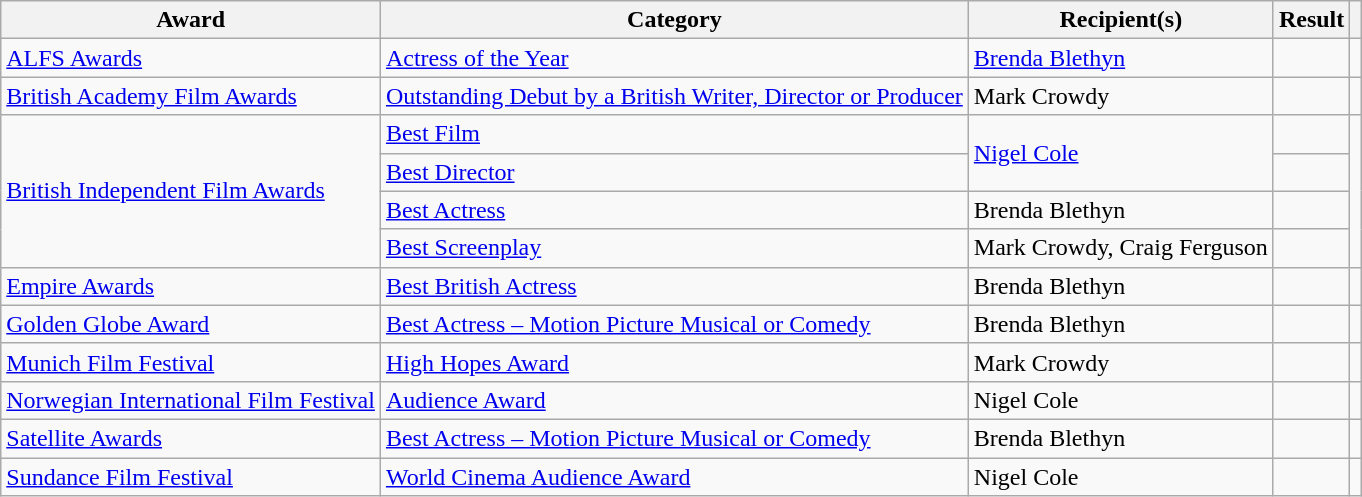<table class="wikitable">
<tr>
<th>Award</th>
<th>Category</th>
<th>Recipient(s)</th>
<th>Result</th>
<th></th>
</tr>
<tr>
<td><a href='#'>ALFS Awards</a></td>
<td><a href='#'>Actress of the Year</a></td>
<td><a href='#'>Brenda Blethyn</a></td>
<td></td>
<td align="center"></td>
</tr>
<tr>
<td><a href='#'>British Academy Film Awards</a></td>
<td><a href='#'>Outstanding Debut by a British Writer, Director or Producer</a></td>
<td>Mark Crowdy</td>
<td></td>
<td align="center"></td>
</tr>
<tr>
<td rowspan="4"><a href='#'>British Independent Film Awards</a></td>
<td><a href='#'>Best Film</a></td>
<td rowspan="2"><a href='#'>Nigel Cole</a></td>
<td></td>
<td rowspan="4" align="center"></td>
</tr>
<tr>
<td><a href='#'>Best Director</a></td>
<td></td>
</tr>
<tr>
<td><a href='#'>Best Actress</a></td>
<td>Brenda Blethyn</td>
<td></td>
</tr>
<tr>
<td><a href='#'>Best Screenplay</a></td>
<td>Mark Crowdy, Craig Ferguson</td>
<td></td>
</tr>
<tr>
<td><a href='#'>Empire Awards</a></td>
<td><a href='#'>Best British Actress</a></td>
<td>Brenda Blethyn</td>
<td></td>
<td align="center"></td>
</tr>
<tr>
<td><a href='#'>Golden Globe Award</a></td>
<td><a href='#'>Best Actress – Motion Picture Musical or Comedy</a></td>
<td>Brenda Blethyn</td>
<td></td>
<td align="center"></td>
</tr>
<tr>
<td><a href='#'>Munich Film Festival</a></td>
<td><a href='#'>High Hopes Award</a></td>
<td>Mark Crowdy</td>
<td></td>
<td align="center"></td>
</tr>
<tr>
<td><a href='#'>Norwegian International Film Festival</a></td>
<td><a href='#'>Audience Award</a></td>
<td>Nigel Cole</td>
<td></td>
<td align="center"></td>
</tr>
<tr>
<td><a href='#'>Satellite Awards</a></td>
<td><a href='#'>Best Actress – Motion Picture Musical or Comedy</a></td>
<td>Brenda Blethyn</td>
<td></td>
<td align="center"></td>
</tr>
<tr>
<td><a href='#'>Sundance Film Festival</a></td>
<td><a href='#'>World Cinema Audience Award</a></td>
<td>Nigel Cole</td>
<td></td>
<td align="center"></td>
</tr>
</table>
